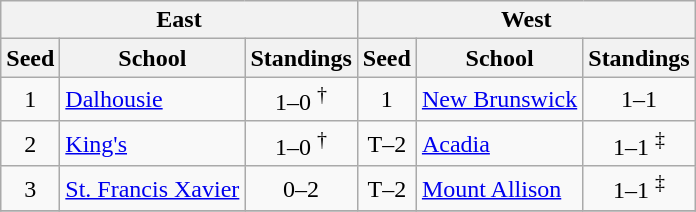<table class="wikitable">
<tr>
<th colspan=3>East</th>
<th colspan=3>West</th>
</tr>
<tr>
<th>Seed</th>
<th>School</th>
<th>Standings</th>
<th>Seed</th>
<th>School</th>
<th>Standings</th>
</tr>
<tr>
<td align=center>1</td>
<td><a href='#'>Dalhousie</a></td>
<td align=center>1–0 <sup>†</sup></td>
<td align=center>1</td>
<td><a href='#'>New Brunswick</a></td>
<td align=center>1–1</td>
</tr>
<tr>
<td align=center>2</td>
<td><a href='#'>King's</a></td>
<td align=center>1–0 <sup>†</sup></td>
<td align=center>T–2</td>
<td><a href='#'>Acadia</a></td>
<td align=center>1–1 <sup>‡</sup></td>
</tr>
<tr>
<td align=center>3</td>
<td><a href='#'>St. Francis Xavier</a></td>
<td align=center>0–2</td>
<td align=center>T–2</td>
<td><a href='#'>Mount Allison</a></td>
<td align=center>1–1 <sup>‡</sup></td>
</tr>
<tr>
</tr>
</table>
